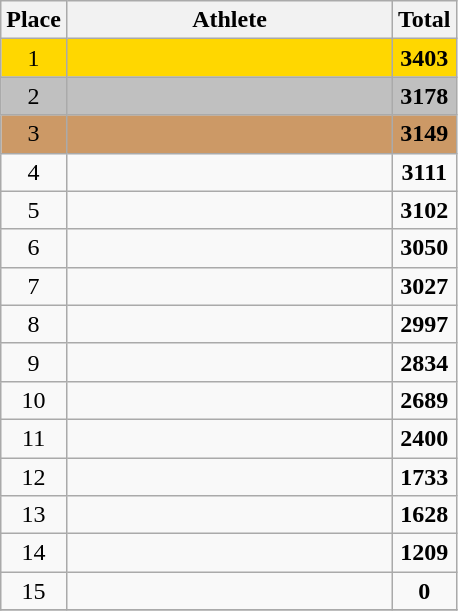<table class="wikitable" style="text-align:center">
<tr>
<th>Place</th>
<th width=210>Athlete</th>
<th>Total</th>
</tr>
<tr bgcolor=gold>
<td>1</td>
<td align=left></td>
<td><strong>3403</strong></td>
</tr>
<tr bgcolor=silver>
<td>2</td>
<td align=left></td>
<td><strong>3178</strong></td>
</tr>
<tr bgcolor=cc9966>
<td>3</td>
<td align=left></td>
<td><strong>3149</strong></td>
</tr>
<tr>
<td>4</td>
<td align=left></td>
<td><strong>3111</strong></td>
</tr>
<tr>
<td>5</td>
<td align=left></td>
<td><strong>3102</strong></td>
</tr>
<tr>
<td>6</td>
<td align=left></td>
<td><strong>3050</strong></td>
</tr>
<tr>
<td>7</td>
<td align=left></td>
<td><strong>3027</strong></td>
</tr>
<tr>
<td>8</td>
<td align=left></td>
<td><strong>2997</strong></td>
</tr>
<tr>
<td>9</td>
<td align=left></td>
<td><strong>2834</strong></td>
</tr>
<tr>
<td>10</td>
<td align=left></td>
<td><strong>2689</strong></td>
</tr>
<tr>
<td>11</td>
<td align=left></td>
<td><strong>2400</strong></td>
</tr>
<tr>
<td>12</td>
<td align=left></td>
<td><strong>1733</strong></td>
</tr>
<tr>
<td>13</td>
<td align=left></td>
<td><strong>1628</strong></td>
</tr>
<tr>
<td>14</td>
<td align=left></td>
<td><strong>1209</strong></td>
</tr>
<tr>
<td>15</td>
<td align=left></td>
<td><strong>0</strong></td>
</tr>
<tr>
</tr>
</table>
